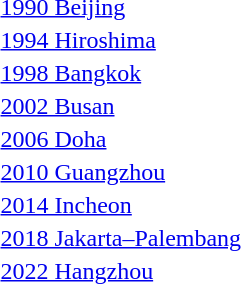<table>
<tr>
<td><a href='#'>1990 Beijing</a></td>
<td></td>
<td></td>
<td></td>
</tr>
<tr>
<td><a href='#'>1994 Hiroshima</a></td>
<td></td>
<td></td>
<td></td>
</tr>
<tr>
<td><a href='#'>1998 Bangkok</a></td>
<td></td>
<td></td>
<td></td>
</tr>
<tr>
<td><a href='#'>2002 Busan</a></td>
<td></td>
<td></td>
<td></td>
</tr>
<tr>
<td><a href='#'>2006 Doha</a></td>
<td></td>
<td></td>
<td></td>
</tr>
<tr>
<td><a href='#'>2010 Guangzhou</a></td>
<td></td>
<td></td>
<td></td>
</tr>
<tr>
<td><a href='#'>2014 Incheon</a></td>
<td></td>
<td></td>
<td></td>
</tr>
<tr>
<td><a href='#'>2018 Jakarta–Palembang</a></td>
<td></td>
<td></td>
<td></td>
</tr>
<tr>
<td><a href='#'>2022 Hangzhou</a></td>
<td></td>
<td></td>
<td></td>
</tr>
</table>
